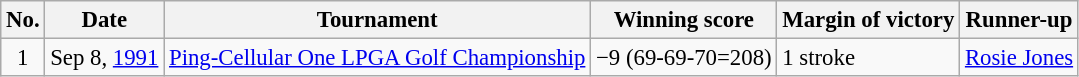<table class="wikitable" style="font-size:95%;">
<tr>
<th>No.</th>
<th>Date</th>
<th>Tournament</th>
<th>Winning score</th>
<th>Margin of victory</th>
<th>Runner-up</th>
</tr>
<tr>
<td align=center>1</td>
<td>Sep 8, <a href='#'>1991</a></td>
<td><a href='#'>Ping-Cellular One LPGA Golf Championship</a></td>
<td>−9 (69-69-70=208)</td>
<td>1 stroke</td>
<td> <a href='#'>Rosie Jones</a></td>
</tr>
</table>
